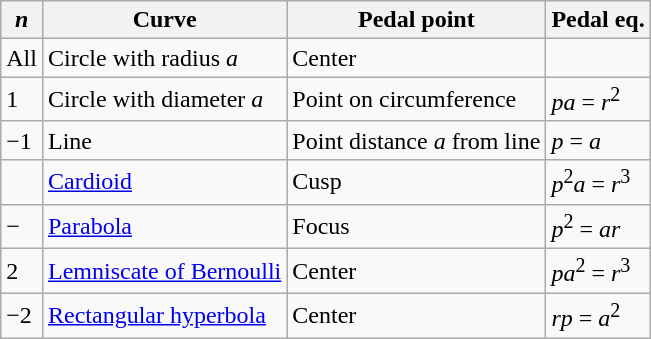<table class="wikitable">
<tr>
<th><em>n</em></th>
<th>Curve</th>
<th>Pedal point</th>
<th>Pedal eq.</th>
</tr>
<tr>
<td>All</td>
<td>Circle with radius <em>a</em></td>
<td>Center</td>
<td></td>
</tr>
<tr>
<td>1</td>
<td>Circle with diameter <em>a</em></td>
<td>Point on circumference</td>
<td><em>pa</em> = <em>r</em><sup>2</sup></td>
</tr>
<tr>
<td>−1</td>
<td>Line</td>
<td>Point distance <em>a</em> from line</td>
<td><em>p</em> = <em>a</em></td>
</tr>
<tr>
<td></td>
<td><a href='#'>Cardioid</a></td>
<td>Cusp</td>
<td><em>p</em><sup>2</sup><em>a</em> = <em>r</em><sup>3</sup></td>
</tr>
<tr>
<td>−</td>
<td><a href='#'>Parabola</a></td>
<td>Focus</td>
<td><em>p</em><sup>2</sup> = <em>ar</em></td>
</tr>
<tr>
<td>2</td>
<td><a href='#'>Lemniscate of Bernoulli</a></td>
<td>Center</td>
<td><em>pa</em><sup>2</sup> = <em>r</em><sup>3</sup></td>
</tr>
<tr>
<td>−2</td>
<td><a href='#'>Rectangular hyperbola</a></td>
<td>Center</td>
<td><em>rp</em> = <em>a</em><sup>2</sup></td>
</tr>
</table>
